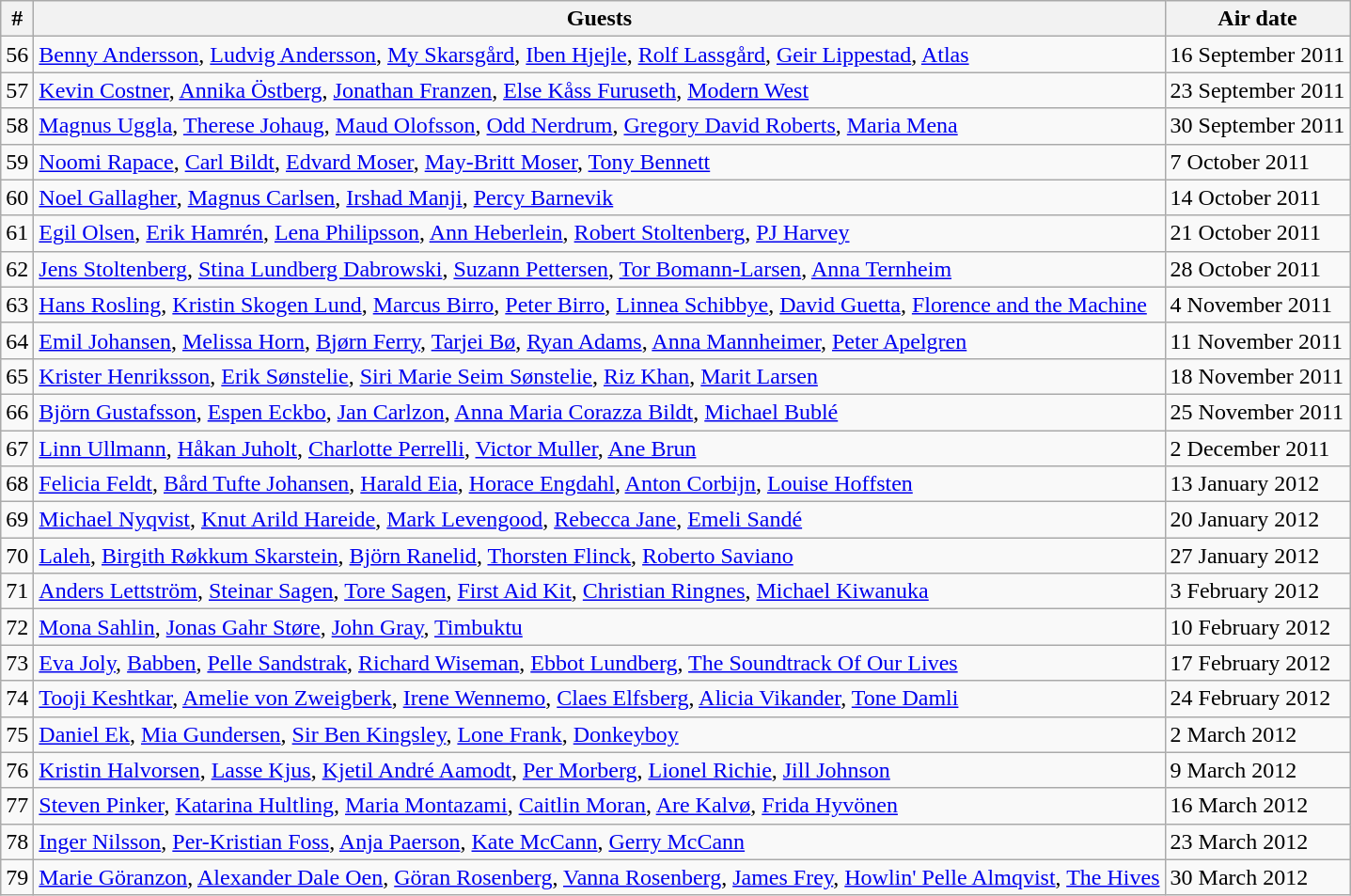<table class="wikitable">
<tr>
<th>#</th>
<th>Guests</th>
<th>Air date</th>
</tr>
<tr>
<td>56</td>
<td><a href='#'>Benny Andersson</a>, <a href='#'>Ludvig Andersson</a>, <a href='#'>My Skarsgård</a>, <a href='#'>Iben Hjejle</a>, <a href='#'>Rolf Lassgård</a>, <a href='#'>Geir Lippestad</a>, <a href='#'>Atlas</a></td>
<td>16 September 2011</td>
</tr>
<tr>
<td>57</td>
<td><a href='#'>Kevin Costner</a>, <a href='#'>Annika Östberg</a>, <a href='#'>Jonathan Franzen</a>, <a href='#'>Else Kåss Furuseth</a>, <a href='#'>Modern West</a></td>
<td>23 September 2011</td>
</tr>
<tr>
<td>58</td>
<td><a href='#'>Magnus Uggla</a>, <a href='#'>Therese Johaug</a>, <a href='#'>Maud Olofsson</a>, <a href='#'>Odd Nerdrum</a>, <a href='#'>Gregory David Roberts</a>, <a href='#'>Maria Mena</a></td>
<td>30 September 2011</td>
</tr>
<tr>
<td>59</td>
<td><a href='#'>Noomi Rapace</a>, <a href='#'>Carl Bildt</a>, <a href='#'>Edvard Moser</a>, <a href='#'>May-Britt Moser</a>, <a href='#'>Tony Bennett</a></td>
<td>7 October 2011</td>
</tr>
<tr>
<td>60</td>
<td><a href='#'>Noel Gallagher</a>, <a href='#'>Magnus Carlsen</a>, <a href='#'>Irshad Manji</a>, <a href='#'>Percy Barnevik</a></td>
<td>14 October 2011</td>
</tr>
<tr>
<td>61</td>
<td><a href='#'>Egil Olsen</a>, <a href='#'>Erik Hamrén</a>, <a href='#'>Lena Philipsson</a>, <a href='#'>Ann Heberlein</a>, <a href='#'>Robert Stoltenberg</a>, <a href='#'>PJ Harvey</a></td>
<td>21 October 2011</td>
</tr>
<tr>
<td>62</td>
<td><a href='#'>Jens Stoltenberg</a>, <a href='#'>Stina Lundberg Dabrowski</a>, <a href='#'>Suzann Pettersen</a>, <a href='#'>Tor Bomann-Larsen</a>, <a href='#'>Anna Ternheim</a></td>
<td>28 October 2011</td>
</tr>
<tr>
<td>63</td>
<td><a href='#'>Hans Rosling</a>, <a href='#'>Kristin Skogen Lund</a>, <a href='#'>Marcus Birro</a>, <a href='#'>Peter Birro</a>, <a href='#'>Linnea Schibbye</a>, <a href='#'>David Guetta</a>, <a href='#'>Florence and the Machine</a></td>
<td>4 November 2011</td>
</tr>
<tr>
<td>64</td>
<td><a href='#'>Emil Johansen</a>, <a href='#'>Melissa Horn</a>, <a href='#'>Bjørn Ferry</a>, <a href='#'>Tarjei Bø</a>, <a href='#'>Ryan Adams</a>, <a href='#'>Anna Mannheimer</a>, <a href='#'>Peter Apelgren</a></td>
<td>11 November 2011</td>
</tr>
<tr>
<td>65</td>
<td><a href='#'>Krister Henriksson</a>, <a href='#'>Erik Sønstelie</a>, <a href='#'>Siri Marie Seim Sønstelie</a>, <a href='#'>Riz Khan</a>, <a href='#'>Marit Larsen</a></td>
<td>18 November 2011</td>
</tr>
<tr>
<td>66</td>
<td><a href='#'>Björn Gustafsson</a>, <a href='#'>Espen Eckbo</a>, <a href='#'>Jan Carlzon</a>, <a href='#'>Anna Maria Corazza Bildt</a>, <a href='#'>Michael Bublé</a></td>
<td>25 November 2011</td>
</tr>
<tr>
<td>67</td>
<td><a href='#'>Linn Ullmann</a>, <a href='#'>Håkan Juholt</a>, <a href='#'>Charlotte Perrelli</a>, <a href='#'>Victor Muller</a>, <a href='#'>Ane Brun</a></td>
<td>2 December 2011</td>
</tr>
<tr>
<td>68</td>
<td><a href='#'>Felicia Feldt</a>, <a href='#'>Bård Tufte Johansen</a>, <a href='#'>Harald Eia</a>, <a href='#'>Horace Engdahl</a>, <a href='#'>Anton Corbijn</a>, <a href='#'>Louise Hoffsten</a></td>
<td>13 January 2012</td>
</tr>
<tr>
<td>69</td>
<td><a href='#'>Michael Nyqvist</a>, <a href='#'>Knut Arild Hareide</a>, <a href='#'>Mark Levengood</a>, <a href='#'>Rebecca Jane</a>, <a href='#'>Emeli Sandé</a></td>
<td>20 January 2012</td>
</tr>
<tr>
<td>70</td>
<td><a href='#'>Laleh</a>, <a href='#'>Birgith Røkkum Skarstein</a>, <a href='#'>Björn Ranelid</a>, <a href='#'>Thorsten Flinck</a>, <a href='#'>Roberto Saviano</a></td>
<td>27 January 2012</td>
</tr>
<tr>
<td>71</td>
<td><a href='#'>Anders Lettström</a>, <a href='#'>Steinar Sagen</a>, <a href='#'>Tore Sagen</a>, <a href='#'>First Aid Kit</a>, <a href='#'>Christian Ringnes</a>, <a href='#'>Michael Kiwanuka</a></td>
<td>3 February 2012</td>
</tr>
<tr>
<td>72</td>
<td><a href='#'>Mona Sahlin</a>, <a href='#'>Jonas Gahr Støre</a>, <a href='#'>John Gray</a>, <a href='#'>Timbuktu</a></td>
<td>10 February 2012</td>
</tr>
<tr>
<td>73</td>
<td><a href='#'>Eva Joly</a>, <a href='#'>Babben</a>, <a href='#'>Pelle Sandstrak</a>, <a href='#'>Richard Wiseman</a>, <a href='#'>Ebbot Lundberg</a>, <a href='#'>The Soundtrack Of Our Lives</a></td>
<td>17 February 2012</td>
</tr>
<tr>
<td>74</td>
<td><a href='#'>Tooji Keshtkar</a>, <a href='#'>Amelie von Zweigberk</a>, <a href='#'>Irene Wennemo</a>, <a href='#'>Claes Elfsberg</a>, <a href='#'>Alicia Vikander</a>, <a href='#'>Tone Damli</a></td>
<td>24 February 2012</td>
</tr>
<tr>
<td>75</td>
<td><a href='#'>Daniel Ek</a>, <a href='#'>Mia Gundersen</a>, <a href='#'>Sir Ben Kingsley</a>, <a href='#'>Lone Frank</a>, <a href='#'>Donkeyboy</a></td>
<td>2 March 2012</td>
</tr>
<tr>
<td>76</td>
<td><a href='#'>Kristin Halvorsen</a>, <a href='#'>Lasse Kjus</a>, <a href='#'>Kjetil André Aamodt</a>, <a href='#'>Per Morberg</a>, <a href='#'>Lionel Richie</a>, <a href='#'>Jill Johnson</a></td>
<td>9 March 2012</td>
</tr>
<tr>
<td>77</td>
<td><a href='#'>Steven Pinker</a>, <a href='#'>Katarina Hultling</a>, <a href='#'>Maria Montazami</a>, <a href='#'>Caitlin Moran</a>, <a href='#'>Are Kalvø</a>, <a href='#'>Frida Hyvönen</a></td>
<td>16 March 2012</td>
</tr>
<tr>
<td>78</td>
<td><a href='#'>Inger Nilsson</a>, <a href='#'>Per-Kristian Foss</a>, <a href='#'>Anja Paerson</a>, <a href='#'>Kate McCann</a>, <a href='#'>Gerry McCann</a></td>
<td>23 March 2012</td>
</tr>
<tr>
<td>79</td>
<td><a href='#'>Marie Göranzon</a>, <a href='#'>Alexander Dale Oen</a>, <a href='#'>Göran Rosenberg</a>, <a href='#'>Vanna Rosenberg</a>, <a href='#'>James Frey</a>, <a href='#'>Howlin' Pelle Almqvist</a>, <a href='#'>The Hives</a></td>
<td>30 March 2012</td>
</tr>
</table>
